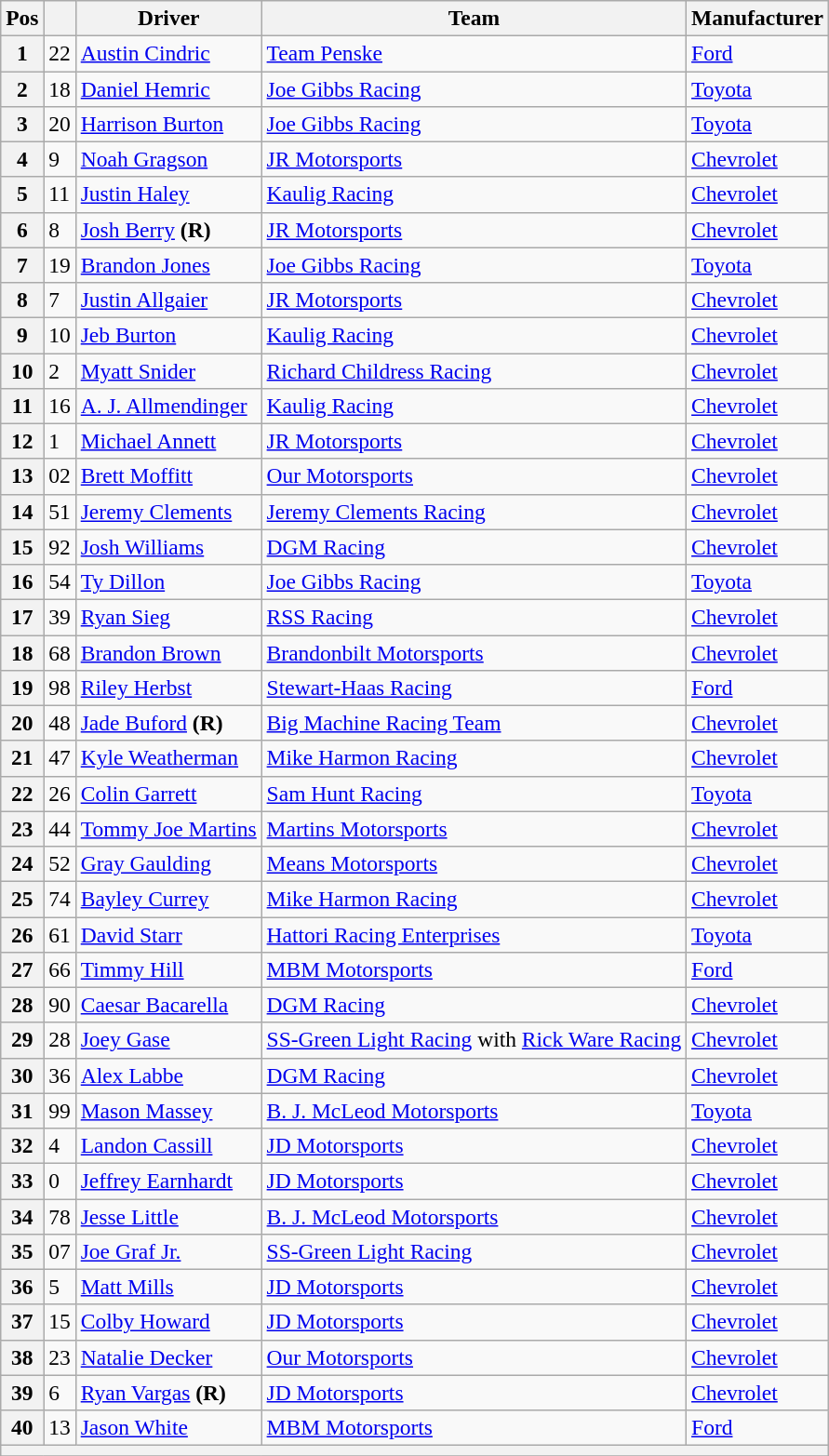<table class="wikitable" style="font-size:98%">
<tr>
<th>Pos</th>
<th></th>
<th>Driver</th>
<th>Team</th>
<th>Manufacturer</th>
</tr>
<tr>
<th>1</th>
<td>22</td>
<td><a href='#'>Austin Cindric</a></td>
<td><a href='#'>Team Penske</a></td>
<td><a href='#'>Ford</a></td>
</tr>
<tr>
<th>2</th>
<td>18</td>
<td><a href='#'>Daniel Hemric</a></td>
<td><a href='#'>Joe Gibbs Racing</a></td>
<td><a href='#'>Toyota</a></td>
</tr>
<tr>
<th>3</th>
<td>20</td>
<td><a href='#'>Harrison Burton</a></td>
<td><a href='#'>Joe Gibbs Racing</a></td>
<td><a href='#'>Toyota</a></td>
</tr>
<tr>
<th>4</th>
<td>9</td>
<td><a href='#'>Noah Gragson</a></td>
<td><a href='#'>JR Motorsports</a></td>
<td><a href='#'>Chevrolet</a></td>
</tr>
<tr>
<th>5</th>
<td>11</td>
<td><a href='#'>Justin Haley</a></td>
<td><a href='#'>Kaulig Racing</a></td>
<td><a href='#'>Chevrolet</a></td>
</tr>
<tr>
<th>6</th>
<td>8</td>
<td><a href='#'>Josh Berry</a> <strong>(R)</strong></td>
<td><a href='#'>JR Motorsports</a></td>
<td><a href='#'>Chevrolet</a></td>
</tr>
<tr>
<th>7</th>
<td>19</td>
<td><a href='#'>Brandon Jones</a></td>
<td><a href='#'>Joe Gibbs Racing</a></td>
<td><a href='#'>Toyota</a></td>
</tr>
<tr>
<th>8</th>
<td>7</td>
<td><a href='#'>Justin Allgaier</a></td>
<td><a href='#'>JR Motorsports</a></td>
<td><a href='#'>Chevrolet</a></td>
</tr>
<tr>
<th>9</th>
<td>10</td>
<td><a href='#'>Jeb Burton</a></td>
<td><a href='#'>Kaulig Racing</a></td>
<td><a href='#'>Chevrolet</a></td>
</tr>
<tr>
<th>10</th>
<td>2</td>
<td><a href='#'>Myatt Snider</a></td>
<td><a href='#'>Richard Childress Racing</a></td>
<td><a href='#'>Chevrolet</a></td>
</tr>
<tr>
<th>11</th>
<td>16</td>
<td><a href='#'>A. J. Allmendinger</a></td>
<td><a href='#'>Kaulig Racing</a></td>
<td><a href='#'>Chevrolet</a></td>
</tr>
<tr>
<th>12</th>
<td>1</td>
<td><a href='#'>Michael Annett</a></td>
<td><a href='#'>JR Motorsports</a></td>
<td><a href='#'>Chevrolet</a></td>
</tr>
<tr>
<th>13</th>
<td>02</td>
<td><a href='#'>Brett Moffitt</a></td>
<td><a href='#'>Our Motorsports</a></td>
<td><a href='#'>Chevrolet</a></td>
</tr>
<tr>
<th>14</th>
<td>51</td>
<td><a href='#'>Jeremy Clements</a></td>
<td><a href='#'>Jeremy Clements Racing</a></td>
<td><a href='#'>Chevrolet</a></td>
</tr>
<tr>
<th>15</th>
<td>92</td>
<td><a href='#'>Josh Williams</a></td>
<td><a href='#'>DGM Racing</a></td>
<td><a href='#'>Chevrolet</a></td>
</tr>
<tr>
<th>16</th>
<td>54</td>
<td><a href='#'>Ty Dillon</a></td>
<td><a href='#'>Joe Gibbs Racing</a></td>
<td><a href='#'>Toyota</a></td>
</tr>
<tr>
<th>17</th>
<td>39</td>
<td><a href='#'>Ryan Sieg</a></td>
<td><a href='#'>RSS Racing</a></td>
<td><a href='#'>Chevrolet</a></td>
</tr>
<tr>
<th>18</th>
<td>68</td>
<td><a href='#'>Brandon Brown</a></td>
<td><a href='#'>Brandonbilt Motorsports</a></td>
<td><a href='#'>Chevrolet</a></td>
</tr>
<tr>
<th>19</th>
<td>98</td>
<td><a href='#'>Riley Herbst</a></td>
<td><a href='#'>Stewart-Haas Racing</a></td>
<td><a href='#'>Ford</a></td>
</tr>
<tr>
<th>20</th>
<td>48</td>
<td><a href='#'>Jade Buford</a> <strong>(R)</strong></td>
<td><a href='#'>Big Machine Racing Team</a></td>
<td><a href='#'>Chevrolet</a></td>
</tr>
<tr>
<th>21</th>
<td>47</td>
<td><a href='#'>Kyle Weatherman</a></td>
<td><a href='#'>Mike Harmon Racing</a></td>
<td><a href='#'>Chevrolet</a></td>
</tr>
<tr>
<th>22</th>
<td>26</td>
<td><a href='#'>Colin Garrett</a></td>
<td><a href='#'>Sam Hunt Racing</a></td>
<td><a href='#'>Toyota</a></td>
</tr>
<tr>
<th>23</th>
<td>44</td>
<td><a href='#'>Tommy Joe Martins</a></td>
<td><a href='#'>Martins Motorsports</a></td>
<td><a href='#'>Chevrolet</a></td>
</tr>
<tr>
<th>24</th>
<td>52</td>
<td><a href='#'>Gray Gaulding</a></td>
<td><a href='#'>Means Motorsports</a></td>
<td><a href='#'>Chevrolet</a></td>
</tr>
<tr>
<th>25</th>
<td>74</td>
<td><a href='#'>Bayley Currey</a></td>
<td><a href='#'>Mike Harmon Racing</a></td>
<td><a href='#'>Chevrolet</a></td>
</tr>
<tr>
<th>26</th>
<td>61</td>
<td><a href='#'>David Starr</a></td>
<td><a href='#'>Hattori Racing Enterprises</a></td>
<td><a href='#'>Toyota</a></td>
</tr>
<tr>
<th>27</th>
<td>66</td>
<td><a href='#'>Timmy Hill</a></td>
<td><a href='#'>MBM Motorsports</a></td>
<td><a href='#'>Ford</a></td>
</tr>
<tr>
<th>28</th>
<td>90</td>
<td><a href='#'>Caesar Bacarella</a></td>
<td><a href='#'>DGM Racing</a></td>
<td><a href='#'>Chevrolet</a></td>
</tr>
<tr>
<th>29</th>
<td>28</td>
<td><a href='#'>Joey Gase</a></td>
<td><a href='#'>SS-Green Light Racing</a> with <a href='#'>Rick Ware Racing</a></td>
<td><a href='#'>Chevrolet</a></td>
</tr>
<tr>
<th>30</th>
<td>36</td>
<td><a href='#'>Alex Labbe</a></td>
<td><a href='#'>DGM Racing</a></td>
<td><a href='#'>Chevrolet</a></td>
</tr>
<tr>
<th>31</th>
<td>99</td>
<td><a href='#'>Mason Massey</a></td>
<td><a href='#'>B. J. McLeod Motorsports</a></td>
<td><a href='#'>Toyota</a></td>
</tr>
<tr>
<th>32</th>
<td>4</td>
<td><a href='#'>Landon Cassill</a></td>
<td><a href='#'>JD Motorsports</a></td>
<td><a href='#'>Chevrolet</a></td>
</tr>
<tr>
<th>33</th>
<td>0</td>
<td><a href='#'>Jeffrey Earnhardt</a></td>
<td><a href='#'>JD Motorsports</a></td>
<td><a href='#'>Chevrolet</a></td>
</tr>
<tr>
<th>34</th>
<td>78</td>
<td><a href='#'>Jesse Little</a></td>
<td><a href='#'>B. J. McLeod Motorsports</a></td>
<td><a href='#'>Chevrolet</a></td>
</tr>
<tr>
<th>35</th>
<td>07</td>
<td><a href='#'>Joe Graf Jr.</a></td>
<td><a href='#'>SS-Green Light Racing</a></td>
<td><a href='#'>Chevrolet</a></td>
</tr>
<tr>
<th>36</th>
<td>5</td>
<td><a href='#'>Matt Mills</a></td>
<td><a href='#'>JD Motorsports</a></td>
<td><a href='#'>Chevrolet</a></td>
</tr>
<tr>
<th>37</th>
<td>15</td>
<td><a href='#'>Colby Howard</a></td>
<td><a href='#'>JD Motorsports</a></td>
<td><a href='#'>Chevrolet</a></td>
</tr>
<tr>
<th>38</th>
<td>23</td>
<td><a href='#'>Natalie Decker</a></td>
<td><a href='#'>Our Motorsports</a></td>
<td><a href='#'>Chevrolet</a></td>
</tr>
<tr>
<th>39</th>
<td>6</td>
<td><a href='#'>Ryan Vargas</a> <strong>(R)</strong></td>
<td><a href='#'>JD Motorsports</a></td>
<td><a href='#'>Chevrolet</a></td>
</tr>
<tr>
<th>40</th>
<td>13</td>
<td><a href='#'>Jason White</a></td>
<td><a href='#'>MBM Motorsports</a></td>
<td><a href='#'>Ford</a></td>
</tr>
<tr>
<th colspan="6"></th>
</tr>
<tr>
</tr>
</table>
